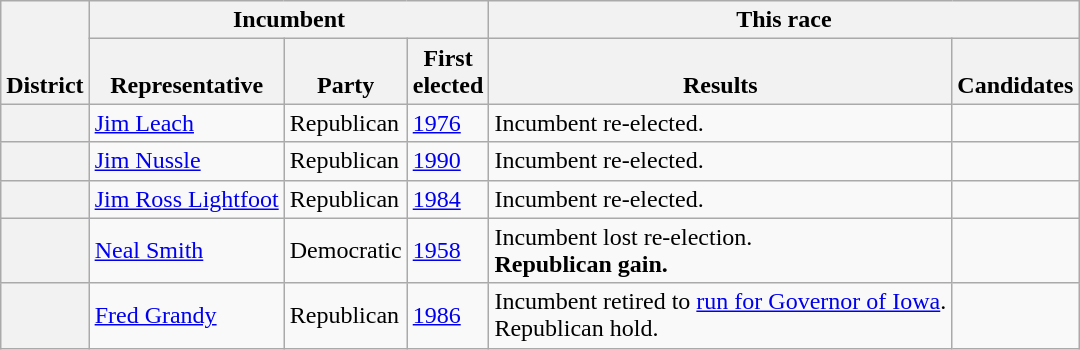<table class=wikitable>
<tr valign=bottom>
<th rowspan=2>District</th>
<th colspan=3>Incumbent</th>
<th colspan=2>This race</th>
</tr>
<tr valign=bottom>
<th>Representative</th>
<th>Party</th>
<th>First<br>elected</th>
<th>Results</th>
<th>Candidates</th>
</tr>
<tr>
<th></th>
<td><a href='#'>Jim Leach</a></td>
<td>Republican</td>
<td><a href='#'>1976</a></td>
<td>Incumbent re-elected.</td>
<td nowrap></td>
</tr>
<tr>
<th></th>
<td><a href='#'>Jim Nussle</a></td>
<td>Republican</td>
<td><a href='#'>1990</a></td>
<td>Incumbent re-elected.</td>
<td nowrap></td>
</tr>
<tr>
<th></th>
<td><a href='#'>Jim Ross Lightfoot</a></td>
<td>Republican</td>
<td><a href='#'>1984</a></td>
<td>Incumbent re-elected.</td>
<td nowrap></td>
</tr>
<tr>
<th></th>
<td><a href='#'>Neal Smith</a></td>
<td>Democratic</td>
<td><a href='#'>1958</a></td>
<td>Incumbent lost re-election.<br><strong>Republican gain.</strong></td>
<td nowrap><br></td>
</tr>
<tr>
<th></th>
<td><a href='#'>Fred Grandy</a></td>
<td>Republican</td>
<td><a href='#'>1986</a></td>
<td>Incumbent retired to <a href='#'>run for Governor of Iowa</a>.<br>Republican hold.</td>
<td nowrap></td>
</tr>
</table>
